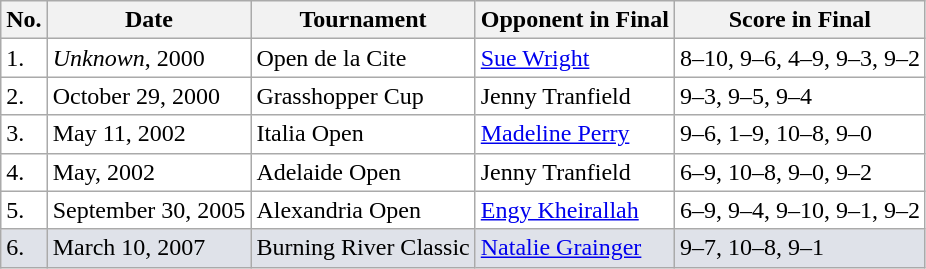<table class="sortable wikitable">
<tr>
<th>No.</th>
<th>Date</th>
<th>Tournament</th>
<th>Opponent in Final</th>
<th>Score in Final</th>
</tr>
<tr style="background:White;">
<td>1.</td>
<td><em>Unknown</em>, 2000</td>
<td>Open de la Cite</td>
<td> <a href='#'>Sue Wright</a></td>
<td>8–10, 9–6, 4–9, 9–3, 9–2</td>
</tr>
<tr style="background:White;">
<td>2.</td>
<td>October 29, 2000</td>
<td>Grasshopper Cup</td>
<td> Jenny Tranfield</td>
<td>9–3, 9–5, 9–4</td>
</tr>
<tr style="background:White;">
<td>3.</td>
<td>May 11, 2002</td>
<td>Italia Open</td>
<td> <a href='#'>Madeline Perry</a></td>
<td>9–6, 1–9, 10–8, 9–0</td>
</tr>
<tr style="background:White;">
<td>4.</td>
<td>May, 2002</td>
<td>Adelaide Open</td>
<td> Jenny Tranfield</td>
<td>6–9, 10–8, 9–0, 9–2</td>
</tr>
<tr style="background:White;">
<td>5.</td>
<td>September 30, 2005</td>
<td>Alexandria Open</td>
<td> <a href='#'>Engy Kheirallah</a></td>
<td>6–9, 9–4, 9–10, 9–1, 9–2</td>
</tr>
<tr style="background:#dfe2e9;">
<td>6.</td>
<td>March 10, 2007</td>
<td>Burning River Classic</td>
<td> <a href='#'>Natalie Grainger</a></td>
<td>9–7, 10–8, 9–1</td>
</tr>
</table>
